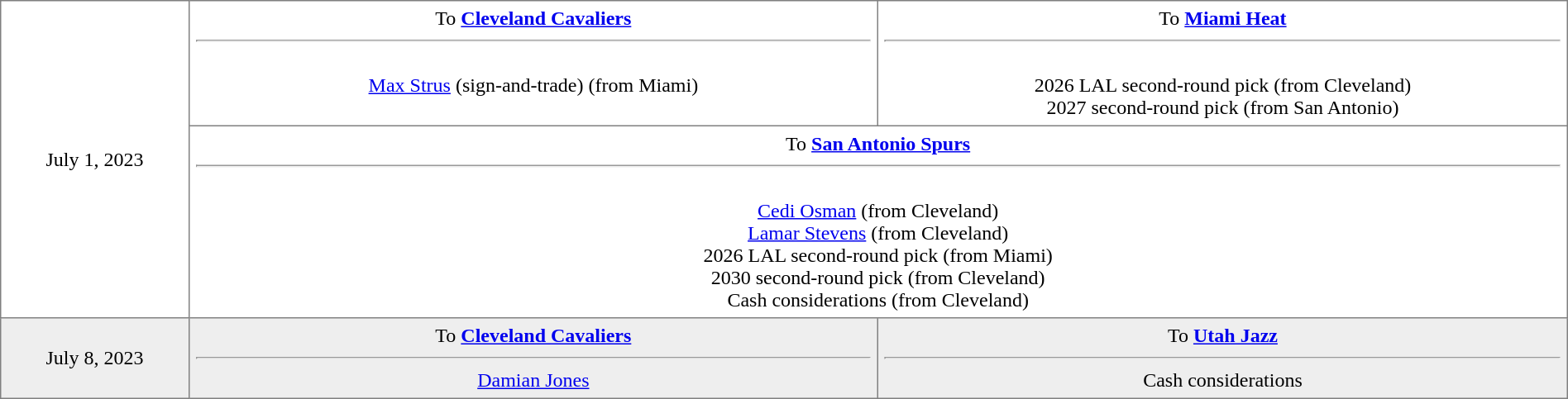<table border="1" style="border-collapse:collapse; text-align:center; width:100%;"  cellpadding="5">
<tr>
<td rowspan=2>July 1, 2023</td>
<td valign="top">To <strong><a href='#'>Cleveland Cavaliers</a></strong><hr><br><a href='#'>Max Strus</a> (sign-and-trade) (from Miami)</td>
<td valign="top">To <strong><a href='#'>Miami Heat</a></strong><hr><br>2026 LAL second-round pick (from Cleveland)<br>2027 second-round pick (from San Antonio)</td>
</tr>
<tr>
<td colspan=2 valign="top">To <strong><a href='#'>San Antonio Spurs</a></strong><hr><br><a href='#'>Cedi Osman</a> (from Cleveland)
<br><a href='#'>Lamar Stevens</a> (from Cleveland)<br>2026 LAL second-round pick (from Miami)<br>2030 second-round pick (from Cleveland)<br>Cash considerations (from Cleveland)</td>
</tr>
<tr style="background:#eee;">
<td style="width:12%">July 8, 2023 </td>
<td style="width:44%; vertical-align:top;">To <strong><a href='#'>Cleveland Cavaliers</a></strong><hr><a href='#'>Damian Jones</a></td>
<td style="width:44%; vertical-align:top;">To <strong><a href='#'>Utah Jazz</a></strong><hr>Cash considerations</td>
</tr>
</table>
